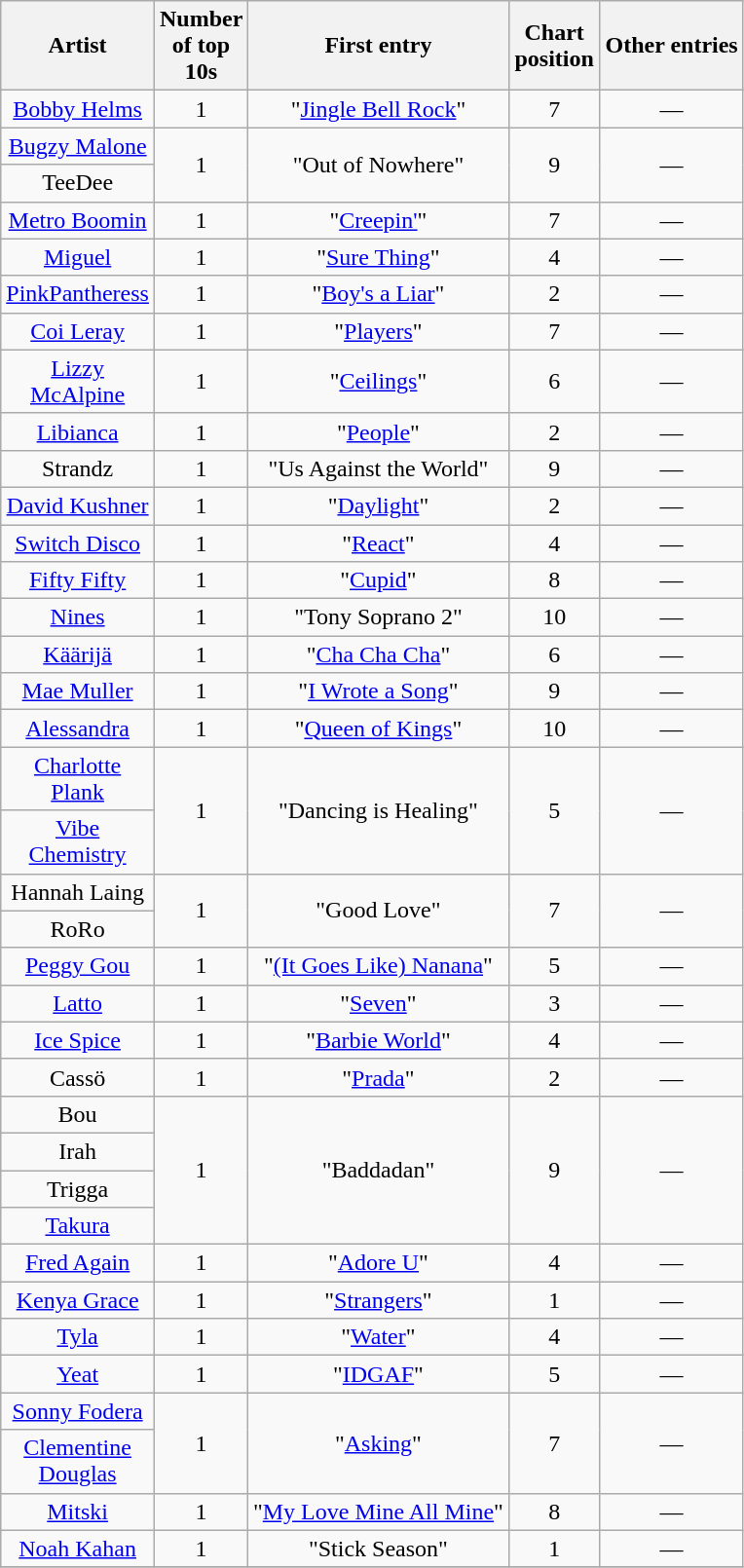<table class="wikitable sortable mw-collapsible mw-collapsed" style="text-align:center">
<tr>
<th scope="col" style="width:55px;">Artist</th>
<th scope="col" style="width:55px;" data-sort-type="number">Number of top 10s</th>
<th scope="col" style="text-align:center;">First entry</th>
<th scope="col" style="width:55px;" data-sort-type="number">Chart position</th>
<th scope="col" style="text-align:center;">Other entries</th>
</tr>
<tr>
<td><a href='#'>Bobby Helms</a></td>
<td>1</td>
<td>"<a href='#'>Jingle Bell Rock</a>"</td>
<td>7</td>
<td>—</td>
</tr>
<tr>
<td><a href='#'>Bugzy Malone</a></td>
<td rowspan="2">1</td>
<td rowspan="2">"Out of Nowhere"</td>
<td rowspan="2">9</td>
<td rowspan="2">—</td>
</tr>
<tr>
<td>TeeDee</td>
</tr>
<tr>
<td><a href='#'>Metro Boomin</a></td>
<td>1</td>
<td>"<a href='#'>Creepin'</a>"</td>
<td>7</td>
<td>—</td>
</tr>
<tr>
<td><a href='#'>Miguel</a></td>
<td>1</td>
<td>"<a href='#'>Sure Thing</a>"</td>
<td>4</td>
<td>—</td>
</tr>
<tr>
<td><a href='#'>PinkPantheress</a></td>
<td>1</td>
<td>"<a href='#'>Boy's a Liar</a>"</td>
<td>2</td>
<td>—</td>
</tr>
<tr>
<td><a href='#'>Coi Leray</a></td>
<td>1</td>
<td>"<a href='#'>Players</a>"</td>
<td>7</td>
<td>—</td>
</tr>
<tr>
<td><a href='#'>Lizzy McAlpine</a></td>
<td>1</td>
<td>"<a href='#'>Ceilings</a>"</td>
<td>6</td>
<td>—</td>
</tr>
<tr>
<td><a href='#'>Libianca</a></td>
<td>1</td>
<td>"<a href='#'>People</a>"</td>
<td>2</td>
<td>—</td>
</tr>
<tr>
<td>Strandz</td>
<td>1</td>
<td>"Us Against the World"</td>
<td>9</td>
<td>—</td>
</tr>
<tr>
<td><a href='#'>David Kushner</a></td>
<td>1</td>
<td>"<a href='#'>Daylight</a>"</td>
<td>2</td>
<td>—</td>
</tr>
<tr>
<td><a href='#'>Switch Disco</a></td>
<td>1</td>
<td>"<a href='#'>React</a>"</td>
<td>4</td>
<td>—</td>
</tr>
<tr>
<td><a href='#'>Fifty Fifty</a></td>
<td>1</td>
<td>"<a href='#'>Cupid</a>"</td>
<td>8</td>
<td>—</td>
</tr>
<tr>
<td><a href='#'>Nines</a></td>
<td>1</td>
<td>"Tony Soprano 2"</td>
<td>10</td>
<td>—</td>
</tr>
<tr>
<td><a href='#'>Käärijä</a></td>
<td>1</td>
<td>"<a href='#'>Cha Cha Cha</a>"</td>
<td>6</td>
<td>—</td>
</tr>
<tr>
<td><a href='#'>Mae Muller</a></td>
<td>1</td>
<td>"<a href='#'>I Wrote a Song</a>"</td>
<td>9</td>
<td>—</td>
</tr>
<tr>
<td><a href='#'>Alessandra</a></td>
<td>1</td>
<td>"<a href='#'>Queen of Kings</a>"</td>
<td>10</td>
<td>—</td>
</tr>
<tr>
<td><a href='#'>Charlotte Plank</a></td>
<td rowspan="2">1</td>
<td rowspan="2">"Dancing is Healing"</td>
<td rowspan="2">5</td>
<td rowspan="2">—</td>
</tr>
<tr>
<td><a href='#'>Vibe Chemistry</a></td>
</tr>
<tr>
<td>Hannah Laing</td>
<td rowspan="2">1</td>
<td rowspan="2">"Good Love"</td>
<td rowspan="2">7</td>
<td rowspan="2">—</td>
</tr>
<tr>
<td>RoRo</td>
</tr>
<tr>
<td><a href='#'>Peggy Gou</a></td>
<td>1</td>
<td>"<a href='#'>(It Goes Like) Nanana</a>"</td>
<td>5</td>
<td>—</td>
</tr>
<tr>
<td><a href='#'>Latto</a></td>
<td>1</td>
<td>"<a href='#'>Seven</a>"</td>
<td>3</td>
<td>—</td>
</tr>
<tr>
<td><a href='#'>Ice Spice</a></td>
<td>1</td>
<td>"<a href='#'>Barbie World</a>"</td>
<td>4</td>
<td>—</td>
</tr>
<tr>
<td>Cassö</td>
<td>1</td>
<td>"<a href='#'>Prada</a>"</td>
<td>2</td>
<td>—</td>
</tr>
<tr>
<td>Bou</td>
<td rowspan="4">1</td>
<td rowspan="4">"Baddadan"</td>
<td rowspan="4">9</td>
<td rowspan="4">—</td>
</tr>
<tr>
<td>Irah</td>
</tr>
<tr>
<td>Trigga</td>
</tr>
<tr>
<td><a href='#'>Takura</a></td>
</tr>
<tr>
<td><a href='#'>Fred Again</a></td>
<td>1</td>
<td>"<a href='#'>Adore U</a>"</td>
<td>4</td>
<td>—</td>
</tr>
<tr>
<td><a href='#'>Kenya Grace</a></td>
<td>1</td>
<td>"<a href='#'>Strangers</a>"</td>
<td>1</td>
<td>—</td>
</tr>
<tr>
<td><a href='#'>Tyla</a></td>
<td>1</td>
<td>"<a href='#'>Water</a>"</td>
<td>4</td>
<td>—</td>
</tr>
<tr>
<td><a href='#'>Yeat</a></td>
<td>1</td>
<td>"<a href='#'>IDGAF</a>"</td>
<td>5</td>
<td>—</td>
</tr>
<tr>
<td><a href='#'>Sonny Fodera</a></td>
<td rowspan="2">1</td>
<td rowspan="2">"<a href='#'>Asking</a>"</td>
<td rowspan="2">7</td>
<td rowspan="2">—</td>
</tr>
<tr>
<td><a href='#'>Clementine Douglas</a></td>
</tr>
<tr>
<td><a href='#'>Mitski</a></td>
<td>1</td>
<td>"<a href='#'>My Love Mine All Mine</a>"</td>
<td>8</td>
<td>—</td>
</tr>
<tr>
<td><a href='#'>Noah Kahan</a></td>
<td>1</td>
<td>"Stick Season"</td>
<td>1</td>
<td>—</td>
</tr>
<tr>
</tr>
</table>
